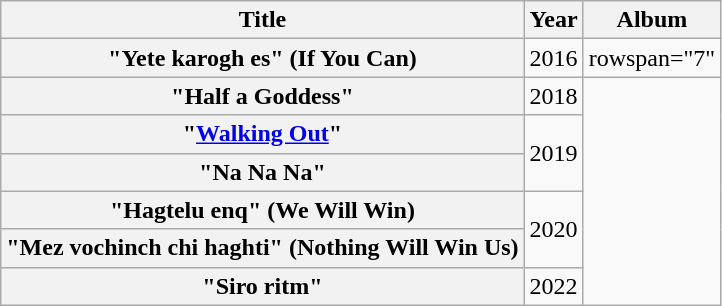<table class="wikitable plainrowheaders" style="text-align:center;">
<tr>
<th scope="col">Title</th>
<th scope="col">Year</th>
<th scope="col">Album</th>
</tr>
<tr>
<th scope="row">"Yete karogh es" (If You Can)</th>
<td>2016</td>
<td>rowspan="7" </td>
</tr>
<tr>
<th scope="row">"Half a Goddess"</th>
<td>2018</td>
</tr>
<tr>
<th scope="row">"<a href='#'>Walking Out</a>"</th>
<td rowspan="2">2019</td>
</tr>
<tr>
<th scope="row">"Na Na Na"</th>
</tr>
<tr>
<th scope="row">"Hagtelu enq" (We Will Win)</th>
<td rowspan="2">2020</td>
</tr>
<tr>
<th scope="row">"Mez vochinch chi haghti" (Nothing Will Win Us)</th>
</tr>
<tr>
<th scope="row">"Siro ritm"</th>
<td>2022</td>
</tr>
</table>
